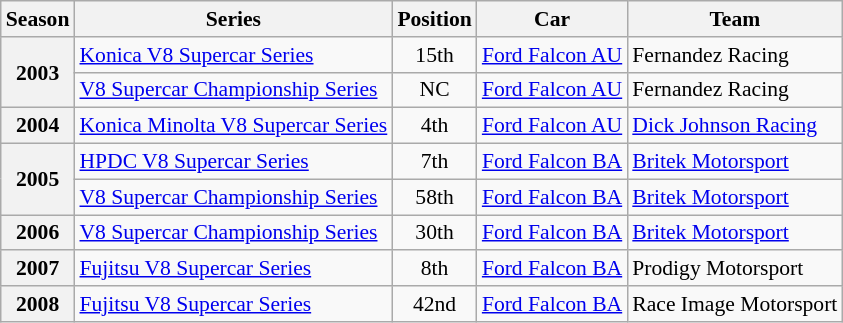<table class="wikitable" style="font-size: 90%;">
<tr>
<th>Season</th>
<th>Series</th>
<th>Position</th>
<th>Car</th>
<th>Team</th>
</tr>
<tr>
<th rowspan=2>2003</th>
<td><a href='#'>Konica V8 Supercar Series</a></td>
<td align="center">15th</td>
<td><a href='#'>Ford Falcon AU</a></td>
<td>Fernandez Racing</td>
</tr>
<tr>
<td><a href='#'>V8 Supercar Championship Series</a></td>
<td align="center">NC</td>
<td><a href='#'>Ford Falcon AU</a></td>
<td>Fernandez Racing</td>
</tr>
<tr>
<th>2004</th>
<td><a href='#'>Konica Minolta V8 Supercar Series</a></td>
<td align="center">4th</td>
<td><a href='#'>Ford Falcon AU</a></td>
<td><a href='#'>Dick Johnson Racing</a></td>
</tr>
<tr>
<th rowspan=2>2005</th>
<td><a href='#'>HPDC V8 Supercar Series</a></td>
<td align="center">7th</td>
<td><a href='#'>Ford Falcon BA</a></td>
<td><a href='#'>Britek Motorsport</a></td>
</tr>
<tr>
<td><a href='#'>V8 Supercar Championship Series</a></td>
<td align="center">58th</td>
<td><a href='#'>Ford Falcon BA</a></td>
<td><a href='#'>Britek Motorsport</a></td>
</tr>
<tr>
<th>2006</th>
<td><a href='#'>V8 Supercar Championship Series</a></td>
<td align="center">30th</td>
<td><a href='#'>Ford Falcon BA</a></td>
<td><a href='#'>Britek Motorsport</a></td>
</tr>
<tr>
<th>2007</th>
<td><a href='#'>Fujitsu V8 Supercar Series</a></td>
<td align="center">8th</td>
<td><a href='#'>Ford Falcon BA</a></td>
<td>Prodigy Motorsport</td>
</tr>
<tr>
<th>2008</th>
<td><a href='#'>Fujitsu V8 Supercar Series</a></td>
<td align="center">42nd</td>
<td><a href='#'>Ford Falcon BA</a></td>
<td>Race Image Motorsport</td>
</tr>
</table>
